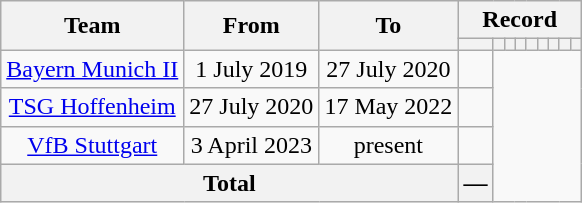<table class="wikitable" style="text-align: center">
<tr>
<th rowspan="2">Team</th>
<th rowspan="2">From</th>
<th rowspan="2">To</th>
<th colspan="9">Record</th>
</tr>
<tr>
<th></th>
<th></th>
<th></th>
<th></th>
<th></th>
<th></th>
<th></th>
<th></th>
<th></th>
</tr>
<tr>
<td><a href='#'>Bayern Munich II</a></td>
<td>1 July 2019</td>
<td>27 July 2020<br></td>
<td></td>
</tr>
<tr>
<td><a href='#'>TSG Hoffenheim</a></td>
<td>27 July 2020</td>
<td>17 May 2022<br></td>
<td></td>
</tr>
<tr>
<td><a href='#'>VfB Stuttgart</a></td>
<td>3 April 2023</td>
<td>present<br></td>
<td></td>
</tr>
<tr>
<th colspan="3">Total<br></th>
<th>—</th>
</tr>
</table>
